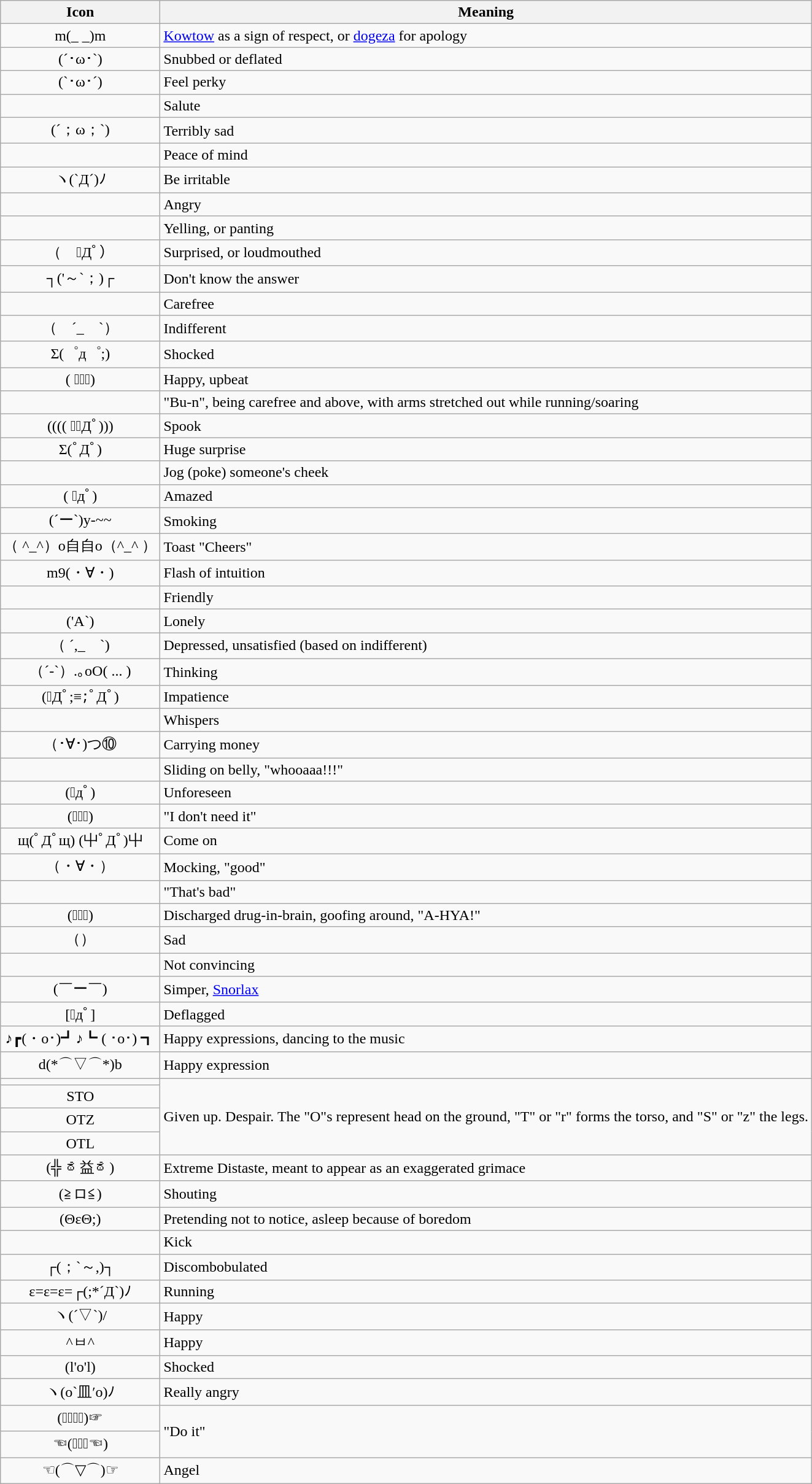<table class="wikitable">
<tr>
<th>Icon</th>
<th>Meaning</th>
</tr>
<tr>
<td style="text-align: center;">m(_ _)m</td>
<td><a href='#'>Kowtow</a> as a sign of respect, or <a href='#'>dogeza</a> for apology</td>
</tr>
<tr>
<td style="text-align: center;">(´･ω･`)</td>
<td>Snubbed or deflated</td>
</tr>
<tr>
<td style="text-align: center;">(`･ω･´)</td>
<td>Feel perky</td>
</tr>
<tr>
<td style="text-align: center;"></td>
<td>Salute</td>
</tr>
<tr>
<td style="text-align: center;">(´；ω；`)</td>
<td>Terribly sad</td>
</tr>
<tr>
<td style="text-align: center;"></td>
<td>Peace of mind</td>
</tr>
<tr>
<td style="text-align: center;">ヽ(`Д´)ﾉ</td>
<td>Be irritable</td>
</tr>
<tr>
<td style="text-align: center;"></td>
<td>Angry</td>
</tr>
<tr>
<td style="text-align: center;"></td>
<td>Yelling, or panting</td>
</tr>
<tr>
<td style="text-align: center;">（　ﾟДﾟ）</td>
<td>Surprised, or loudmouthed</td>
</tr>
<tr>
<td style="text-align: center;">┐('～`；)┌</td>
<td>Don't know the answer</td>
</tr>
<tr>
<td style="text-align: center;"></td>
<td>Carefree</td>
</tr>
<tr>
<td style="text-align: center;">（　´_ゝ`）</td>
<td>Indifferent</td>
</tr>
<tr>
<td style="text-align: center;">Σ(゜д゜;)</td>
<td>Shocked</td>
</tr>
<tr>
<td style="text-align: center;">( ﾟヮﾟ)</td>
<td>Happy, upbeat</td>
</tr>
<tr>
<td style="text-align: center;"></td>
<td>"Bu-n", being carefree and above, with arms stretched out while running/soaring</td>
</tr>
<tr>
<td style="text-align: center;">(((( ；ﾟДﾟ)))</td>
<td>Spook</td>
</tr>
<tr>
<td style="text-align: center;">Σ(ﾟДﾟ)</td>
<td>Huge surprise</td>
</tr>
<tr>
<td style="text-align: center;"></td>
<td>Jog (poke) someone's cheek</td>
</tr>
<tr>
<td style="text-align: center;">( ﾟдﾟ)</td>
<td>Amazed</td>
</tr>
<tr>
<td style="text-align: center;">(´ー`)y-~~</td>
<td>Smoking</td>
</tr>
<tr>
<td style="text-align: center;">（ ^_^）o自自o（^_^ ）</td>
<td>Toast "Cheers"</td>
</tr>
<tr>
<td style="text-align: center;">m9(・∀・)</td>
<td>Flash of intuition</td>
</tr>
<tr>
<td style="text-align: center;"></td>
<td>Friendly</td>
</tr>
<tr>
<td style="text-align: center;">('A`)</td>
<td>Lonely</td>
</tr>
<tr>
<td style="text-align: center;">（ ´,_ゝ`)</td>
<td>Depressed, unsatisfied (based on indifferent)</td>
</tr>
<tr>
<td style="text-align: center;">（´-`）.｡oO( ... )</td>
<td>Thinking</td>
</tr>
<tr>
<td style="text-align: center;">(ﾟДﾟ;≡;ﾟДﾟ)</td>
<td>Impatience</td>
</tr>
<tr>
<td style="text-align: center;"></td>
<td>Whispers</td>
</tr>
<tr>
<td style="text-align: center;">（･∀･)つ⑩</td>
<td>Carrying money</td>
</tr>
<tr>
<td style="text-align: center;"></td>
<td>Sliding on belly, "whooaaa!!!"</td>
</tr>
<tr>
<td style="text-align: center;">(ﾟдﾟ)</td>
<td>Unforeseen</td>
</tr>
<tr>
<td style="text-align: center;">(ﾟ⊿ﾟ)</td>
<td>"I don't need it"</td>
</tr>
<tr>
<td style="text-align: center;">щ(ﾟДﾟщ)     (屮ﾟДﾟ)屮</td>
<td>Come on</td>
</tr>
<tr>
<td style="text-align: center;">（・∀・）</td>
<td>Mocking, "good"</td>
</tr>
<tr>
<td style="text-align: center;"></td>
<td>"That's bad"</td>
</tr>
<tr>
<td style="text-align: center;">(ﾟ∀ﾟ)</td>
<td>Discharged drug-in-brain, goofing around, "A-HYA!"</td>
</tr>
<tr>
<td style="text-align: center;">（）</td>
<td>Sad</td>
</tr>
<tr>
<td style="text-align: center;"></td>
<td>Not convincing</td>
</tr>
<tr>
<td style="text-align: center;">(￣ー￣)</td>
<td>Simper, <a href='#'>Snorlax</a></td>
</tr>
<tr>
<td style="text-align: center;">[ﾟдﾟ]</td>
<td>Deflagged</td>
</tr>
<tr>
<td style="text-align: center;">♪┏(・o･)┛♪┗ ( ･o･) ┓</td>
<td>Happy expressions, dancing to the music</td>
</tr>
<tr>
<td style="text-align: center;">d(*⌒▽⌒*)b</td>
<td>Happy expression</td>
</tr>
<tr>
<td style="text-align: center;"></td>
<td rowspan=4>Given up. Despair. The "O"s represent head on the ground, "T" or "r" forms the torso, and "S" or "z" the legs.</td>
</tr>
<tr>
<td style="text-align: center;">STO</td>
</tr>
<tr>
<td style="text-align: center;">OTZ</td>
</tr>
<tr>
<td style="text-align: center;">OTL</td>
</tr>
<tr>
<td style="text-align: center;">(╬ ಠ益ಠ)</td>
<td>Extreme Distaste, meant to appear as an exaggerated grimace</td>
</tr>
<tr>
<td style="text-align: center;">(≧ロ≦)</td>
<td>Shouting</td>
</tr>
<tr>
<td style="text-align: center;">(ΘεΘ;)</td>
<td>Pretending not to notice, asleep because of boredom</td>
</tr>
<tr>
<td style="white-space: nowrap;text-align: center;"></td>
<td>Kick</td>
</tr>
<tr>
<td style="text-align: center;">┌(；`～,)┐</td>
<td>Discombobulated</td>
</tr>
<tr>
<td style="text-align: center;">ε=ε=ε=┌(;*´Д`)ﾉ</td>
<td>Running</td>
</tr>
<tr>
<td style="text-align: center;">ヽ(´▽`)/</td>
<td>Happy</td>
</tr>
<tr>
<td style="text-align: center;">^ㅂ^</td>
<td>Happy</td>
</tr>
<tr>
<td style="text-align: center;">(l'o'l)</td>
<td>Shocked</td>
</tr>
<tr>
<td style="text-align: center;">ヽ(o`皿′o)ﾉ</td>
<td>Really angry</td>
</tr>
<tr>
<td style="text-align: center;">(☞ﾟヮﾟ)☞</td>
<td rowspan=2>"Do it"</td>
</tr>
<tr>
<td style="text-align: center;">☜(ﾟヮﾟ☜)</td>
</tr>
<tr>
<td style="text-align: center;">☜(⌒▽⌒)☞</td>
<td>Angel</td>
</tr>
</table>
